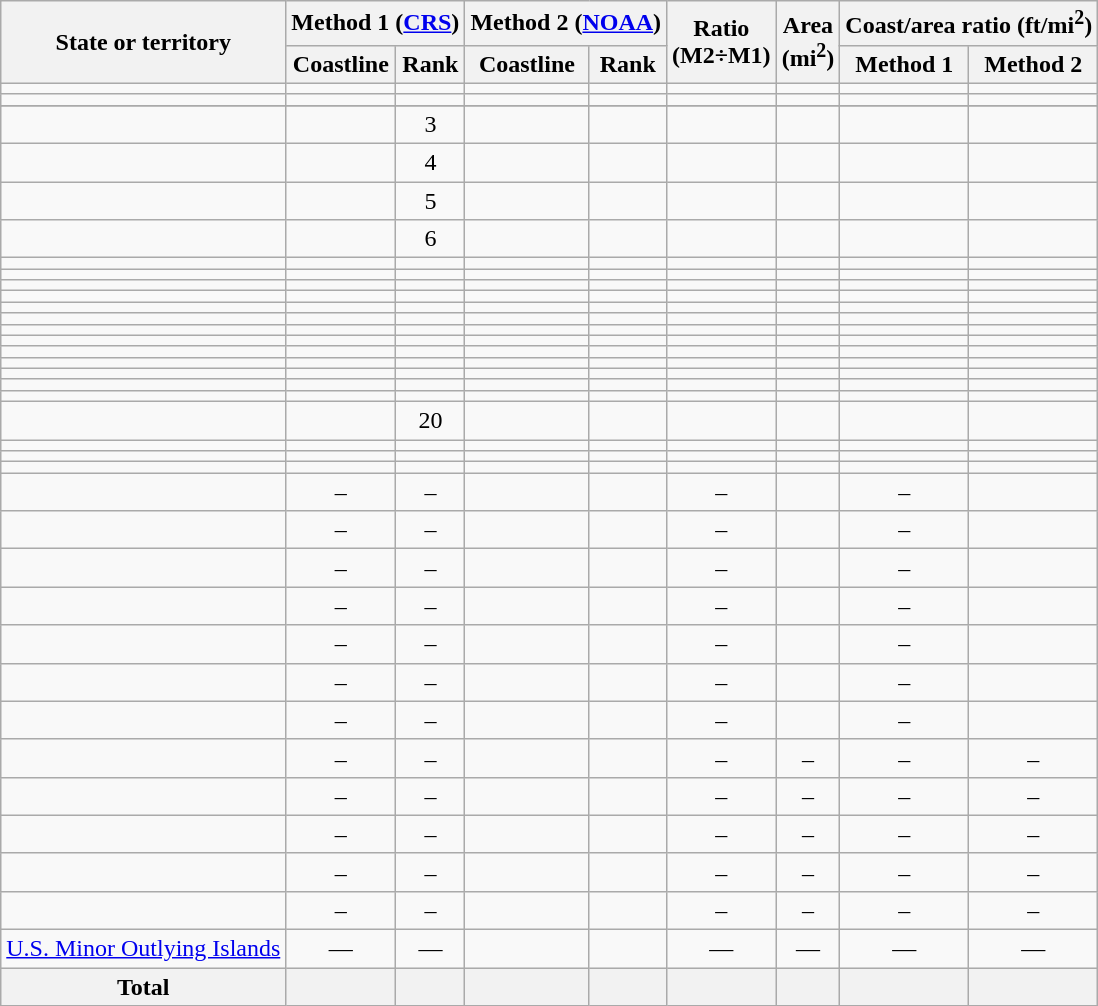<table class="wikitable sortable">
<tr>
<th rowspan=2>State or territory</th>
<th colspan=2>Method 1 (<a href='#'>CRS</a>)</th>
<th colspan=2>Method 2 (<a href='#'>NOAA</a>)</th>
<th rowspan=2>Ratio<br>(M2÷M1)</th>
<th rowspan=2>Area<br> (mi<sup>2</sup>)</th>
<th colspan=2>Coast/area ratio (ft/mi<sup>2</sup>)</th>
</tr>
<tr>
<th>Coastline</th>
<th>Rank</th>
<th>Coastline</th>
<th>Rank</th>
<th>Method 1</th>
<th>Method 2</th>
</tr>
<tr align="center">
<td align=left></td>
<td></td>
<td></td>
<td></td>
<td></td>
<td></td>
<td></td>
<td></td>
<td></td>
</tr>
<tr align="center">
<td align=left></td>
<td></td>
<td></td>
<td></td>
<td></td>
<td></td>
<td></td>
<td></td>
<td></td>
</tr>
<tr align="center">
</tr>
<tr align="center">
<td align="left"></td>
<td></td>
<td>3</td>
<td></td>
<td></td>
<td></td>
<td></td>
<td></td>
<td></td>
</tr>
<tr align="center">
<td align="left"></td>
<td></td>
<td>4</td>
<td></td>
<td></td>
<td></td>
<td></td>
<td></td>
<td></td>
</tr>
<tr align="center">
<td align="left"></td>
<td></td>
<td>5</td>
<td></td>
<td></td>
<td></td>
<td></td>
<td></td>
<td></td>
</tr>
<tr align="center">
<td align="left"></td>
<td></td>
<td>6</td>
<td></td>
<td></td>
<td></td>
<td></td>
<td></td>
<td></td>
</tr>
<tr align="center">
<td align=left></td>
<td></td>
<td></td>
<td></td>
<td></td>
<td></td>
<td></td>
<td></td>
<td></td>
</tr>
<tr align="center">
<td align=left></td>
<td></td>
<td></td>
<td></td>
<td></td>
<td></td>
<td></td>
<td></td>
<td></td>
</tr>
<tr align="center">
<td align=left></td>
<td></td>
<td></td>
<td></td>
<td></td>
<td></td>
<td></td>
<td></td>
<td></td>
</tr>
<tr align="center">
<td align=left></td>
<td></td>
<td></td>
<td></td>
<td></td>
<td></td>
<td></td>
<td></td>
<td></td>
</tr>
<tr align="center">
<td align=left></td>
<td></td>
<td></td>
<td></td>
<td></td>
<td></td>
<td></td>
<td></td>
<td></td>
</tr>
<tr align="center">
<td align=left></td>
<td></td>
<td></td>
<td></td>
<td></td>
<td></td>
<td></td>
<td></td>
<td></td>
</tr>
<tr align="center">
<td align=left></td>
<td></td>
<td></td>
<td></td>
<td></td>
<td></td>
<td></td>
<td></td>
<td></td>
</tr>
<tr align="center">
<td align=left></td>
<td></td>
<td></td>
<td></td>
<td></td>
<td></td>
<td></td>
<td></td>
<td></td>
</tr>
<tr align="center">
<td align=left></td>
<td></td>
<td></td>
<td></td>
<td></td>
<td></td>
<td></td>
<td></td>
<td></td>
</tr>
<tr align="center">
<td align=left></td>
<td></td>
<td></td>
<td></td>
<td></td>
<td></td>
<td></td>
<td></td>
<td></td>
</tr>
<tr align="center">
<td align=left></td>
<td></td>
<td></td>
<td></td>
<td></td>
<td></td>
<td></td>
<td></td>
<td></td>
</tr>
<tr align="center">
<td align=left></td>
<td></td>
<td></td>
<td></td>
<td></td>
<td></td>
<td></td>
<td></td>
<td></td>
</tr>
<tr align="center">
<td align=left></td>
<td></td>
<td></td>
<td></td>
<td></td>
<td></td>
<td></td>
<td></td>
<td></td>
</tr>
<tr align="center">
<td align=left></td>
<td></td>
<td>20</td>
<td></td>
<td></td>
<td></td>
<td></td>
<td></td>
<td></td>
</tr>
<tr align="center">
<td align=left></td>
<td></td>
<td></td>
<td></td>
<td></td>
<td></td>
<td></td>
<td></td>
<td></td>
</tr>
<tr align="center">
<td align=left></td>
<td></td>
<td></td>
<td></td>
<td></td>
<td></td>
<td></td>
<td></td>
<td></td>
</tr>
<tr align="center">
<td align=left></td>
<td></td>
<td></td>
<td></td>
<td></td>
<td></td>
<td></td>
<td></td>
<td></td>
</tr>
<tr align="center">
<td align=left></td>
<td>–</td>
<td>–</td>
<td></td>
<td></td>
<td>–</td>
<td></td>
<td>–</td>
<td></td>
</tr>
<tr align="center">
<td align=left></td>
<td>–</td>
<td>–</td>
<td></td>
<td></td>
<td>–</td>
<td></td>
<td>–</td>
<td></td>
</tr>
<tr align="center">
<td align=left></td>
<td>–</td>
<td>–</td>
<td></td>
<td></td>
<td>–</td>
<td></td>
<td>–</td>
<td></td>
</tr>
<tr align="center">
<td align=left></td>
<td>–</td>
<td>–</td>
<td></td>
<td></td>
<td>–</td>
<td></td>
<td>–</td>
<td></td>
</tr>
<tr align="center">
<td align=left></td>
<td>–</td>
<td>–</td>
<td></td>
<td></td>
<td>–</td>
<td></td>
<td>–</td>
<td></td>
</tr>
<tr align="center">
<td align=left></td>
<td>–</td>
<td>–</td>
<td></td>
<td></td>
<td>–</td>
<td></td>
<td>–</td>
<td></td>
</tr>
<tr align="center">
<td align=left></td>
<td>–</td>
<td>–</td>
<td></td>
<td></td>
<td>–</td>
<td></td>
<td>–</td>
<td></td>
</tr>
<tr align="center">
<td align=left></td>
<td>–</td>
<td>–</td>
<td></td>
<td></td>
<td>–</td>
<td>–</td>
<td>–</td>
<td>–</td>
</tr>
<tr align="center">
<td align=left></td>
<td>–</td>
<td>–</td>
<td></td>
<td></td>
<td>–</td>
<td>–</td>
<td>–</td>
<td>–</td>
</tr>
<tr align="center">
<td align=left></td>
<td>–</td>
<td>–</td>
<td></td>
<td></td>
<td>–</td>
<td>–</td>
<td>–</td>
<td>–</td>
</tr>
<tr align="center">
<td align=left></td>
<td>–</td>
<td>–</td>
<td></td>
<td></td>
<td>–</td>
<td>–</td>
<td>–</td>
<td>–</td>
</tr>
<tr align="center">
<td align=left></td>
<td>–</td>
<td>–</td>
<td></td>
<td></td>
<td>–</td>
<td>–</td>
<td>–</td>
<td>–</td>
</tr>
<tr align="center">
<td align=left> <a href='#'>U.S. Minor Outlying Islands</a></td>
<td>—</td>
<td>—</td>
<td></td>
<td></td>
<td>—</td>
<td>—</td>
<td>—</td>
<td>—</td>
</tr>
<tr align="center">
<th>Total</th>
<th></th>
<th></th>
<th></th>
<th></th>
<th></th>
<th></th>
<th></th>
<th></th>
</tr>
</table>
